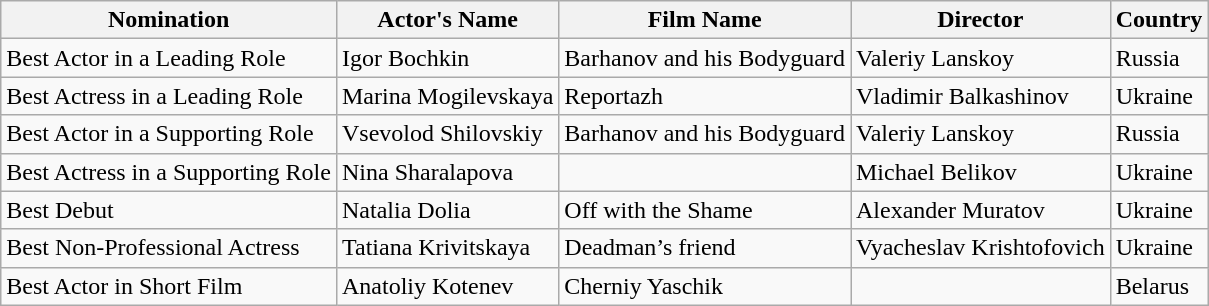<table class="wikitable">
<tr>
<th>Nomination</th>
<th>Actor's Name</th>
<th>Film Name</th>
<th>Director</th>
<th>Country</th>
</tr>
<tr>
<td>Best Actor in a Leading Role</td>
<td>Igor Bochkin</td>
<td>Barhanov and his Bodyguard</td>
<td>Valeriy Lanskoy</td>
<td>Russia</td>
</tr>
<tr>
<td>Best Actress in a Leading Role</td>
<td>Marina Mogilevskaya</td>
<td>Reportazh</td>
<td>Vladimir Balkashinov</td>
<td>Ukraine</td>
</tr>
<tr>
<td>Best Actor in a Supporting Role</td>
<td>Vsevolod Shilovskiy</td>
<td>Barhanov and his Bodyguard</td>
<td>Valeriy Lanskoy</td>
<td>Russia</td>
</tr>
<tr>
<td>Best Actress in a Supporting Role</td>
<td>Nina Sharalapova</td>
<td></td>
<td>Michael Belikov</td>
<td>Ukraine</td>
</tr>
<tr>
<td>Best Debut</td>
<td>Natalia Dolia</td>
<td>Off with the Shame</td>
<td>Alexander Muratov</td>
<td>Ukraine</td>
</tr>
<tr>
<td>Best Non-Professional Actress</td>
<td>Tatiana Krivitskaya</td>
<td>Deadman’s friend</td>
<td>Vyacheslav Krishtofovich</td>
<td>Ukraine</td>
</tr>
<tr>
<td>Best Actor in Short Film</td>
<td>Anatoliy Kotenev</td>
<td>Cherniy Yaschik</td>
<td></td>
<td>Belarus</td>
</tr>
</table>
